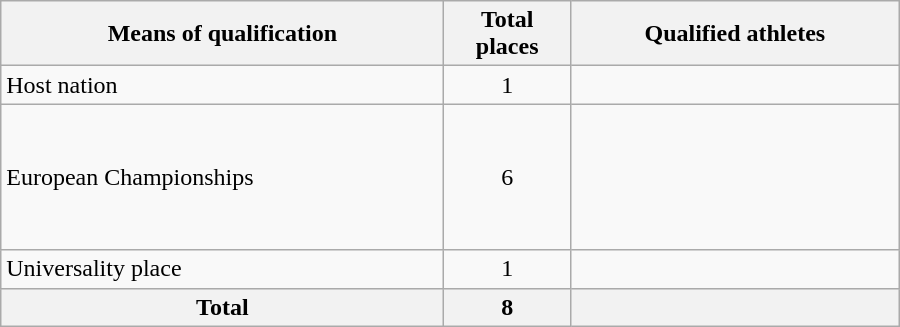<table class="wikitable" width=600>
<tr>
<th>Means of qualification</th>
<th>Total<br>places</th>
<th>Qualified athletes</th>
</tr>
<tr>
<td>Host nation</td>
<td align="center">1</td>
<td></td>
</tr>
<tr>
<td>European Championships</td>
<td align="center">6</td>
<td><br><br><br><br><br></td>
</tr>
<tr>
<td>Universality place</td>
<td align="center">1</td>
<td></td>
</tr>
<tr>
<th>Total</th>
<th>8</th>
<th></th>
</tr>
</table>
